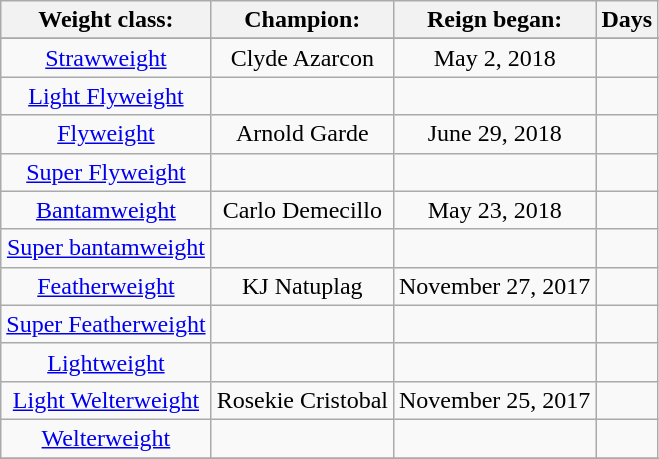<table class="wikitable sortable" style="text-align: center">
<tr>
<th>Weight class:</th>
<th>Champion:</th>
<th>Reign began:</th>
<th>Days</th>
</tr>
<tr>
</tr>
<tr>
<td><a href='#'>Strawweight</a></td>
<td>Clyde Azarcon</td>
<td>May 2, 2018</td>
<td></td>
</tr>
<tr>
<td><a href='#'>Light Flyweight</a></td>
<td></td>
<td></td>
<td></td>
</tr>
<tr>
<td><a href='#'>Flyweight</a></td>
<td>Arnold Garde</td>
<td>June 29, 2018</td>
<td></td>
</tr>
<tr>
<td><a href='#'>Super Flyweight</a></td>
<td></td>
<td></td>
<td></td>
</tr>
<tr>
<td><a href='#'>Bantamweight</a></td>
<td>Carlo Demecillo</td>
<td>May 23, 2018</td>
<td></td>
</tr>
<tr>
<td><a href='#'>Super bantamweight</a></td>
<td></td>
<td></td>
<td></td>
</tr>
<tr>
<td><a href='#'>Featherweight</a></td>
<td>KJ Natuplag</td>
<td>November 27, 2017</td>
<td></td>
</tr>
<tr>
<td><a href='#'>Super Featherweight</a></td>
<td></td>
<td></td>
<td></td>
</tr>
<tr>
<td><a href='#'>Lightweight</a></td>
<td></td>
<td></td>
<td></td>
</tr>
<tr>
<td><a href='#'>Light Welterweight</a></td>
<td>Rosekie Cristobal</td>
<td>November 25, 2017</td>
<td></td>
</tr>
<tr>
<td><a href='#'>Welterweight</a></td>
<td></td>
<td></td>
<td></td>
</tr>
<tr>
</tr>
</table>
